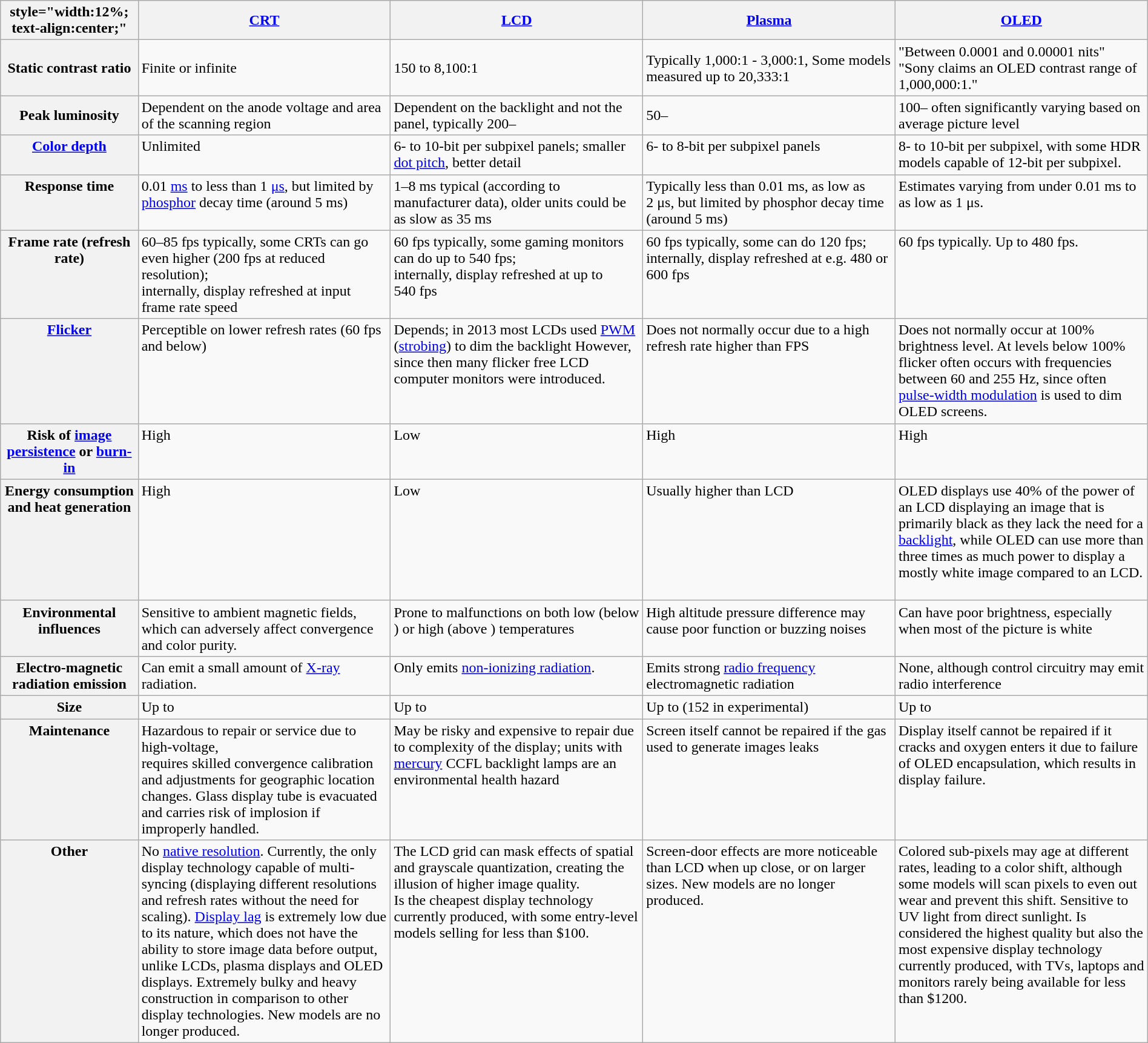<table class="wikitable" style="width:100%;">
<tr>
<th>style="width:12%; text-align:center;" </th>
<th style="width:22%; text-align:center;"><a href='#'>CRT</a></th>
<th style="width:22%; text-align:center;"><a href='#'>LCD</a></th>
<th style="width:22%; text-align:center;"><a href='#'>Plasma</a></th>
<th style="width:22%; text-align:center;"><a href='#'>OLED</a></th>
</tr>
<tr>
<th>Static contrast ratio</th>
<td>Finite or infinite</td>
<td>150 to 8,100:1</td>
<td>Typically 1,000:1 - 3,000:1, Some models measured up to 20,333:1</td>
<td>"Between 0.0001 and 0.00001 nits" "Sony claims an OLED contrast range of 1,000,000:1."</td>
</tr>
<tr>
<th>Peak luminosity</th>
<td>Dependent on the anode voltage and area of the scanning region</td>
<td>Dependent on the backlight and not the panel, typically 200–</td>
<td>50–</td>
<td>100– often significantly varying based on average picture level</td>
</tr>
<tr style="vertical-align:top;">
<th><a href='#'>Color depth</a></th>
<td>Unlimited</td>
<td>6- to 10-bit per subpixel panels; smaller <a href='#'>dot pitch</a>, better detail</td>
<td>6- to 8-bit per subpixel panels</td>
<td>8- to 10-bit per subpixel, with some HDR models capable of 12-bit per subpixel.</td>
</tr>
<tr valign="top">
<th>Response time</th>
<td>0.01 <a href='#'>ms</a> to less than 1 <a href='#'>μs</a>, but limited by <a href='#'>phosphor</a> decay time (around 5 ms)</td>
<td>1–8 ms typical (according to manufacturer data), older units could be as slow as 35 ms</td>
<td>Typically less than 0.01 ms, as low as 2 μs, but limited by phosphor decay time (around 5 ms)</td>
<td>Estimates varying from under 0.01 ms to as low as 1 μs.</td>
</tr>
<tr valign="top">
<th>Frame rate (refresh rate)</th>
<td>60–85 fps typically, some CRTs can go even higher (200 fps at reduced resolution);<br>internally, display refreshed at input frame rate speed</td>
<td>60 fps typically, some gaming monitors can do up to 540 fps;<br>internally, display refreshed at up to 540 fps</td>
<td>60 fps typically, some can do 120 fps;<br>internally, display refreshed at e.g. 480 or 600 fps</td>
<td>60 fps typically. Up to 480 fps.</td>
</tr>
<tr valign="top">
<th><a href='#'>Flicker</a></th>
<td>Perceptible on lower refresh rates (60 fps and below)</td>
<td>Depends; in 2013 most LCDs used <a href='#'>PWM</a> (<a href='#'>strobing</a>) to dim the backlight However, since then many flicker free LCD computer monitors were introduced.</td>
<td>Does not normally occur due to a high refresh rate higher than FPS</td>
<td>Does not normally occur at 100% brightness level. At levels below 100% flicker often occurs with frequencies between 60 and 255 Hz, since often <a href='#'>pulse-width modulation</a> is used to dim OLED screens.</td>
</tr>
<tr valign="top">
<th>Risk of <a href='#'>image persistence</a> or <a href='#'>burn-in</a></th>
<td>High</td>
<td>Low</td>
<td>High</td>
<td>High</td>
</tr>
<tr valign="top">
<th>Energy consumption and heat generation</th>
<td>High</td>
<td>Low<br></td>
<td>Usually higher than LCD</td>
<td>OLED displays use 40% of the power of an LCD displaying an image that is primarily black as they lack the need for a <a href='#'>backlight</a>, while OLED can use more than three times as much power to display a mostly white image compared to an LCD.<br><br></td>
</tr>
<tr valign="top">
<th>Environmental influences</th>
<td>Sensitive to ambient magnetic fields, which can adversely affect convergence and color purity.</td>
<td>Prone to malfunctions on both low (below ) or high (above ) temperatures</td>
<td>High altitude pressure difference may cause poor function or buzzing noises</td>
<td>Can have poor brightness, especially when most of the picture is white</td>
</tr>
<tr valign="top">
<th>Electro-magnetic radiation emission</th>
<td>Can emit a small amount of <a href='#'>X-ray</a> radiation.</td>
<td>Only emits <a href='#'>non-ionizing radiation</a>.</td>
<td>Emits strong <a href='#'>radio frequency</a> electromagnetic radiation</td>
<td>None, although control circuitry may emit radio interference</td>
</tr>
<tr valign="top">
<th>Size</th>
<td>Up to </td>
<td>Up to </td>
<td>Up to  (152 in experimental)</td>
<td>Up to </td>
</tr>
<tr valign="top">
<th>Maintenance</th>
<td>Hazardous to repair or service due to high-voltage, <br>requires skilled convergence calibration and adjustments for geographic location changes. Glass display tube is evacuated and carries risk of implosion if improperly handled.</td>
<td>May be risky and expensive to repair due to complexity of the display; units with <a href='#'>mercury</a> CCFL backlight lamps are an environmental health hazard</td>
<td>Screen itself cannot be repaired if the gas used to generate images leaks</td>
<td>Display itself cannot be repaired if it cracks and oxygen enters it due to failure of OLED encapsulation, which results in display failure.</td>
</tr>
<tr valign="top">
<th>Other</th>
<td>No <a href='#'>native resolution</a>. Currently, the only display technology capable of multi-syncing (displaying different resolutions and refresh rates without the need for scaling). <a href='#'>Display lag</a> is extremely low due to its nature, which does not have the ability to store image data before output, unlike LCDs, plasma displays and OLED displays. Extremely bulky and heavy construction in comparison to other display technologies. New models are no longer produced.</td>
<td>The LCD grid can mask effects of spatial and grayscale quantization, creating the illusion of higher image quality. <br> Is the cheapest display technology currently produced, with some entry-level models selling for less than $100.</td>
<td>Screen-door effects are more noticeable than LCD when up close, or on larger sizes. New models are no longer produced.</td>
<td>Colored sub-pixels may age at different rates, leading to a color shift, although some models will scan pixels to even out wear and prevent this shift. Sensitive to UV light from direct sunlight. Is considered the highest quality but also the most expensive display technology currently produced, with TVs, laptops and monitors rarely being available for less than $1200.</td>
</tr>
</table>
